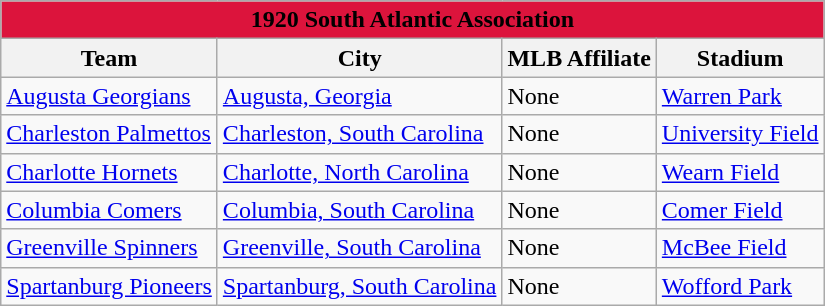<table class="wikitable" style="width:auto">
<tr>
<td bgcolor="#DC143C" align="center" colspan="7"><strong><span>1920 South Atlantic Association</span></strong></td>
</tr>
<tr>
<th>Team</th>
<th>City</th>
<th>MLB Affiliate</th>
<th>Stadium</th>
</tr>
<tr>
<td><a href='#'>Augusta Georgians</a></td>
<td><a href='#'>Augusta, Georgia</a></td>
<td>None</td>
<td><a href='#'>Warren Park</a></td>
</tr>
<tr>
<td><a href='#'>Charleston Palmettos</a></td>
<td><a href='#'>Charleston, South Carolina</a></td>
<td>None</td>
<td><a href='#'>University Field</a></td>
</tr>
<tr>
<td><a href='#'>Charlotte Hornets</a></td>
<td><a href='#'>Charlotte, North Carolina</a></td>
<td>None</td>
<td><a href='#'>Wearn Field</a></td>
</tr>
<tr>
<td><a href='#'>Columbia Comers</a></td>
<td><a href='#'>Columbia, South Carolina</a></td>
<td>None</td>
<td><a href='#'>Comer Field</a></td>
</tr>
<tr>
<td><a href='#'>Greenville Spinners</a></td>
<td><a href='#'>Greenville, South Carolina</a></td>
<td>None</td>
<td><a href='#'>McBee Field</a></td>
</tr>
<tr>
<td><a href='#'>Spartanburg Pioneers</a></td>
<td><a href='#'>Spartanburg, South Carolina</a></td>
<td>None</td>
<td><a href='#'>Wofford Park</a></td>
</tr>
</table>
